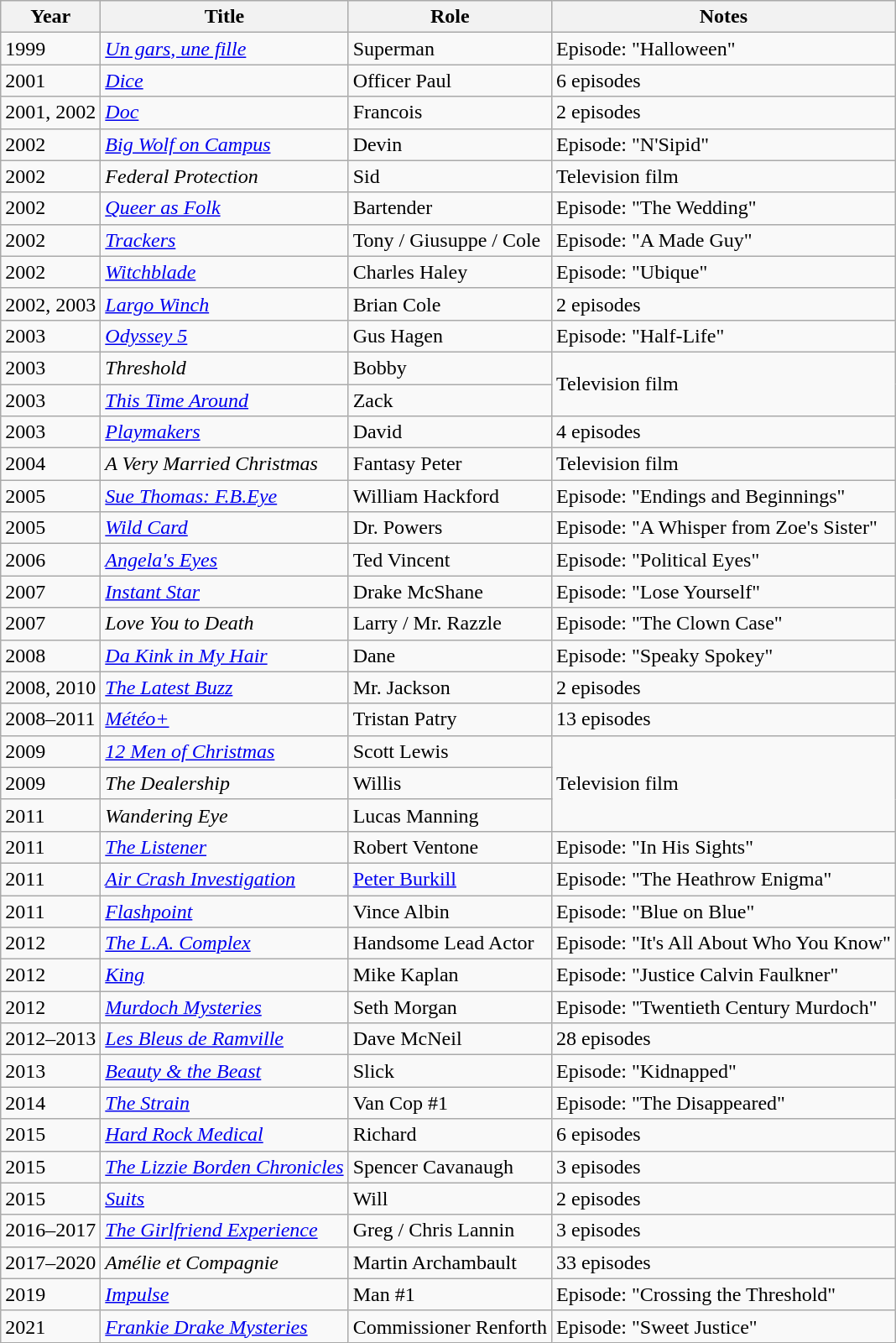<table class="wikitable sortable">
<tr>
<th>Year</th>
<th>Title</th>
<th>Role</th>
<th class="unsortable">Notes</th>
</tr>
<tr>
<td>1999</td>
<td><em><a href='#'>Un gars, une fille</a></em></td>
<td>Superman</td>
<td>Episode: "Halloween"</td>
</tr>
<tr>
<td>2001</td>
<td><a href='#'><em>Dice</em></a></td>
<td>Officer Paul</td>
<td>6 episodes</td>
</tr>
<tr>
<td>2001, 2002</td>
<td><a href='#'><em>Doc</em></a></td>
<td>Francois</td>
<td>2 episodes</td>
</tr>
<tr>
<td>2002</td>
<td><em><a href='#'>Big Wolf on Campus</a></em></td>
<td>Devin</td>
<td>Episode: "N'Sipid"</td>
</tr>
<tr>
<td>2002</td>
<td><em>Federal Protection</em></td>
<td>Sid</td>
<td>Television film</td>
</tr>
<tr>
<td>2002</td>
<td><a href='#'><em>Queer as Folk</em></a></td>
<td>Bartender</td>
<td>Episode: "The Wedding"</td>
</tr>
<tr>
<td>2002</td>
<td><a href='#'><em>Trackers</em></a></td>
<td>Tony / Giusuppe / Cole</td>
<td>Episode: "A Made Guy"</td>
</tr>
<tr>
<td>2002</td>
<td><a href='#'><em>Witchblade</em></a></td>
<td>Charles Haley</td>
<td>Episode: "Ubique"</td>
</tr>
<tr>
<td>2002, 2003</td>
<td><a href='#'><em>Largo Winch</em></a></td>
<td>Brian Cole</td>
<td>2 episodes</td>
</tr>
<tr>
<td>2003</td>
<td><em><a href='#'>Odyssey 5</a></em></td>
<td>Gus Hagen</td>
<td>Episode: "Half-Life"</td>
</tr>
<tr>
<td>2003</td>
<td><em>Threshold</em></td>
<td>Bobby</td>
<td rowspan="2">Television film</td>
</tr>
<tr>
<td>2003</td>
<td><a href='#'><em>This Time Around</em></a></td>
<td>Zack</td>
</tr>
<tr>
<td>2003</td>
<td><em><a href='#'>Playmakers</a></em></td>
<td>David</td>
<td>4 episodes</td>
</tr>
<tr>
<td>2004</td>
<td data-sort-value="Very Married Christmas, A"><em>A Very Married Christmas</em></td>
<td>Fantasy Peter</td>
<td>Television film</td>
</tr>
<tr>
<td>2005</td>
<td><em><a href='#'>Sue Thomas: F.B.Eye</a></em></td>
<td>William Hackford</td>
<td>Episode: "Endings and Beginnings"</td>
</tr>
<tr>
<td>2005</td>
<td><a href='#'><em>Wild Card</em></a></td>
<td>Dr. Powers</td>
<td>Episode: "A Whisper from Zoe's Sister"</td>
</tr>
<tr>
<td>2006</td>
<td><em><a href='#'>Angela's Eyes</a></em></td>
<td>Ted Vincent</td>
<td>Episode: "Political Eyes"</td>
</tr>
<tr>
<td>2007</td>
<td><em><a href='#'>Instant Star</a></em></td>
<td>Drake McShane</td>
<td>Episode: "Lose Yourself"</td>
</tr>
<tr>
<td>2007</td>
<td><em>Love You to Death</em></td>
<td>Larry / Mr. Razzle</td>
<td>Episode: "The Clown Case"</td>
</tr>
<tr>
<td>2008</td>
<td><a href='#'><em>Da Kink in My Hair</em></a></td>
<td>Dane</td>
<td>Episode: "Speaky Spokey"</td>
</tr>
<tr>
<td>2008, 2010</td>
<td data-sort-value="Latest Buzz, The"><em><a href='#'>The Latest Buzz</a></em></td>
<td>Mr. Jackson</td>
<td>2 episodes</td>
</tr>
<tr>
<td>2008–2011</td>
<td><em><a href='#'>Météo+</a></em></td>
<td>Tristan Patry</td>
<td>13 episodes</td>
</tr>
<tr>
<td>2009</td>
<td><em><a href='#'>12 Men of Christmas</a></em></td>
<td>Scott Lewis</td>
<td rowspan="3">Television film</td>
</tr>
<tr>
<td>2009</td>
<td data-sort-value="Dealership, The"><em>The Dealership</em></td>
<td>Willis</td>
</tr>
<tr>
<td>2011</td>
<td><em>Wandering Eye</em></td>
<td>Lucas Manning</td>
</tr>
<tr>
<td>2011</td>
<td data-sort-value="Listener, The"><a href='#'><em>The Listener</em></a></td>
<td>Robert Ventone</td>
<td>Episode: "In His Sights"</td>
</tr>
<tr>
<td>2011</td>
<td><em><a href='#'>Air Crash Investigation</a></em></td>
<td><a href='#'>Peter Burkill</a></td>
<td>Episode: "The Heathrow Enigma"</td>
</tr>
<tr>
<td>2011</td>
<td><a href='#'><em>Flashpoint</em></a></td>
<td>Vince Albin</td>
<td>Episode: "Blue on Blue"</td>
</tr>
<tr>
<td>2012</td>
<td data-sort-value="L.A. Complex, The"><em><a href='#'>The L.A. Complex</a></em></td>
<td>Handsome Lead Actor</td>
<td>Episode: "It's All About Who You Know"</td>
</tr>
<tr>
<td>2012</td>
<td><a href='#'><em>King</em></a></td>
<td>Mike Kaplan</td>
<td>Episode: "Justice Calvin Faulkner"</td>
</tr>
<tr>
<td>2012</td>
<td><em><a href='#'>Murdoch Mysteries</a></em></td>
<td>Seth Morgan</td>
<td>Episode: "Twentieth Century Murdoch"</td>
</tr>
<tr>
<td>2012–2013</td>
<td><em><a href='#'>Les Bleus de Ramville</a></em></td>
<td>Dave McNeil</td>
<td>28 episodes</td>
</tr>
<tr>
<td>2013</td>
<td><a href='#'><em>Beauty & the Beast</em></a></td>
<td>Slick</td>
<td>Episode: "Kidnapped"</td>
</tr>
<tr>
<td>2014</td>
<td data-sort-value="Strain, The"><a href='#'><em>The Strain</em></a></td>
<td>Van Cop #1</td>
<td>Episode: "The Disappeared"</td>
</tr>
<tr>
<td>2015</td>
<td><em><a href='#'>Hard Rock Medical</a></em></td>
<td>Richard</td>
<td>6 episodes</td>
</tr>
<tr>
<td>2015</td>
<td data-sort-value="Lizzie Borden Chronicles, The"><em><a href='#'>The Lizzie Borden Chronicles</a></em></td>
<td>Spencer Cavanaugh</td>
<td>3 episodes</td>
</tr>
<tr>
<td>2015</td>
<td><a href='#'><em>Suits</em></a></td>
<td>Will</td>
<td>2 episodes</td>
</tr>
<tr>
<td>2016–2017</td>
<td data-sort-value="Girlfriend Experience, The"><a href='#'><em>The Girlfriend Experience</em></a></td>
<td>Greg / Chris Lannin</td>
<td>3 episodes</td>
</tr>
<tr>
<td>2017–2020</td>
<td><em>Amélie et Compagnie</em></td>
<td>Martin Archambault</td>
<td>33 episodes</td>
</tr>
<tr>
<td>2019</td>
<td><a href='#'><em>Impulse</em></a></td>
<td>Man #1</td>
<td>Episode: "Crossing the Threshold"</td>
</tr>
<tr>
<td>2021</td>
<td><em><a href='#'>Frankie Drake Mysteries</a></em></td>
<td>Commissioner Renforth</td>
<td>Episode: "Sweet Justice"</td>
</tr>
</table>
